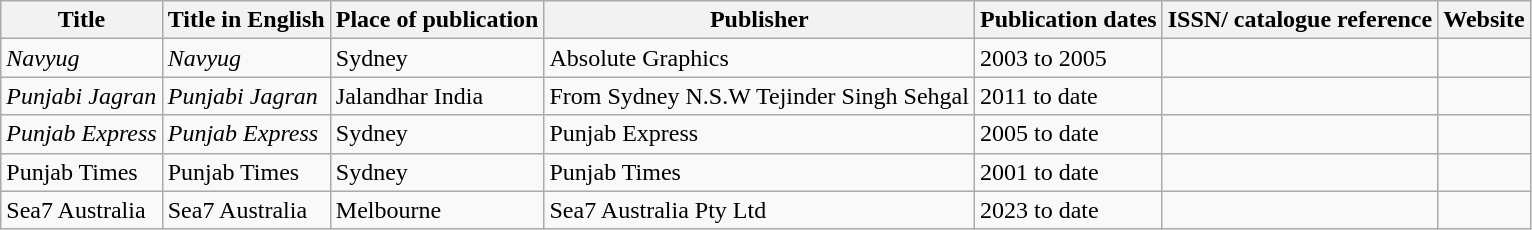<table class="wikitable sortable">
<tr>
<th>Title</th>
<th>Title in English</th>
<th>Place of publication</th>
<th>Publisher</th>
<th>Publication dates</th>
<th>ISSN/ catalogue reference</th>
<th>Website</th>
</tr>
<tr>
<td><em>Navyug</em></td>
<td><em>Navyug</em></td>
<td>Sydney</td>
<td>Absolute Graphics</td>
<td>2003 to 2005</td>
<td></td>
<td></td>
</tr>
<tr>
<td><em>Punjabi Jagran</em></td>
<td><em>Punjabi Jagran</em></td>
<td>Jalandhar India</td>
<td>From Sydney N.S.W Tejinder Singh Sehgal</td>
<td>2011 to date</td>
<td></td>
<td></td>
</tr>
<tr>
<td><em>Punjab Express</em></td>
<td><em>Punjab Express</em></td>
<td>Sydney</td>
<td>Punjab Express</td>
<td>2005 to date</td>
<td></td>
<td></td>
</tr>
<tr>
<td>Punjab Times</td>
<td>Punjab Times</td>
<td>Sydney</td>
<td>Punjab Times</td>
<td>2001 to date</td>
<td></td>
<td></td>
</tr>
<tr>
<td>Sea7 Australia</td>
<td>Sea7 Australia</td>
<td>Melbourne</td>
<td>Sea7 Australia Pty Ltd</td>
<td>2023 to date</td>
<td></td>
<td></td>
</tr>
</table>
